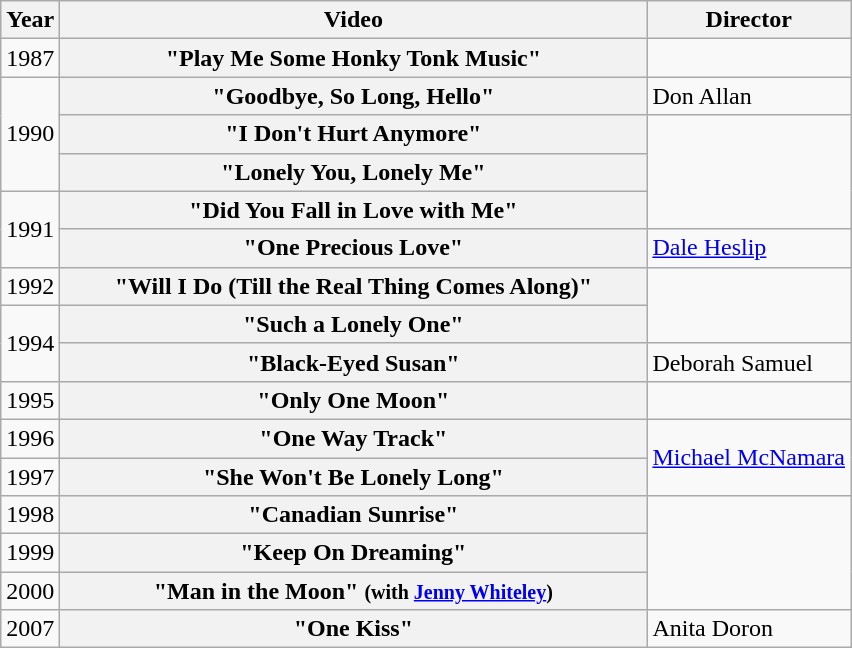<table class="wikitable plainrowheaders">
<tr>
<th>Year</th>
<th style="width:24em;">Video</th>
<th>Director</th>
</tr>
<tr>
<td>1987</td>
<th scope="row">"Play Me Some Honky Tonk Music"</th>
</tr>
<tr>
<td rowspan="3">1990</td>
<th scope="row">"Goodbye, So Long, Hello"</th>
<td>Don Allan</td>
</tr>
<tr>
<th scope="row">"I Don't Hurt Anymore"</th>
</tr>
<tr>
<th scope="row">"Lonely You, Lonely Me"</th>
</tr>
<tr>
<td rowspan="2">1991</td>
<th scope="row">"Did You Fall in Love with Me"</th>
</tr>
<tr>
<th scope="row">"One Precious Love"</th>
<td><a href='#'>Dale Heslip</a></td>
</tr>
<tr>
<td>1992</td>
<th scope="row">"Will I Do (Till the Real Thing Comes Along)"</th>
</tr>
<tr>
<td rowspan="2">1994</td>
<th scope="row">"Such a Lonely One"</th>
</tr>
<tr>
<th scope="row">"Black-Eyed Susan"</th>
<td>Deborah Samuel</td>
</tr>
<tr>
<td>1995</td>
<th scope="row">"Only One Moon"</th>
</tr>
<tr>
<td>1996</td>
<th scope="row">"One Way Track"</th>
<td rowspan="2"><a href='#'>Michael McNamara</a></td>
</tr>
<tr>
<td>1997</td>
<th scope="row">"She Won't Be Lonely Long"</th>
</tr>
<tr>
<td>1998</td>
<th scope="row">"Canadian Sunrise"</th>
</tr>
<tr>
<td>1999</td>
<th scope="row">"Keep On Dreaming"</th>
</tr>
<tr>
<td>2000</td>
<th scope="row">"Man in the Moon" <small>(with <a href='#'>Jenny Whiteley</a>)</small></th>
</tr>
<tr>
<td>2007</td>
<th scope="row">"One Kiss"</th>
<td>Anita Doron</td>
</tr>
</table>
